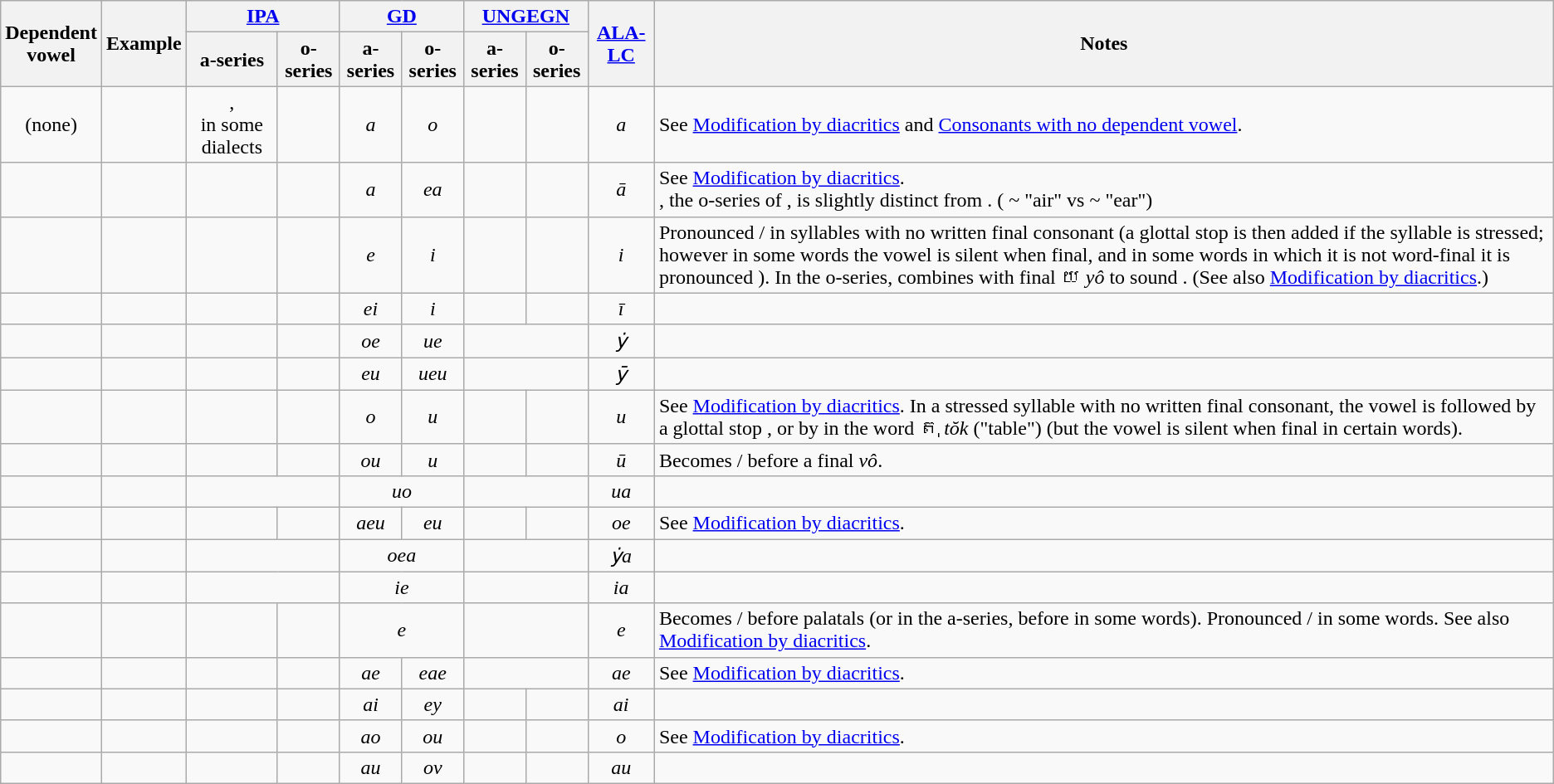<table class="wikitable" style="text-align: center">
<tr>
<th rowspan="2">Dependent<br>vowel</th>
<th rowspan="2">Example</th>
<th colspan="2"><a href='#'>IPA</a></th>
<th colspan="2"><a href='#'>GD</a></th>
<th colspan="2"><a href='#'>UNGEGN</a></th>
<th rowspan="2"><a href='#'>ALA-LC</a></th>
<th rowspan="2">Notes</th>
</tr>
<tr>
<th>a-series</th>
<th>o-series</th>
<th>a-series</th>
<th>o-series</th>
<th>a-series</th>
<th>o-series</th>
</tr>
<tr>
<td>(none)</td>
<td><big></big></td>
<td>,<br> in some dialects</td>
<td></td>
<td><em>a</em></td>
<td><em>o</em></td>
<td><em></em></td>
<td><em></em></td>
<td><em>a</em></td>
<td style="text-align:left;">See <a href='#'>Modification by diacritics</a> and <a href='#'>Consonants with no dependent vowel</a>.</td>
</tr>
<tr>
<td><big></big></td>
<td><big></big></td>
<td></td>
<td></td>
<td><em>a</em></td>
<td><em>ea</em></td>
<td><em></em></td>
<td><em></em></td>
<td><em>ā</em></td>
<td style="text-align:left;">See <a href='#'>Modification by diacritics</a>.<br>, the o-series of , is slightly distinct from .
( ~ "air" vs  ~ "ear")</td>
</tr>
<tr>
<td><big></big></td>
<td><big></big></td>
<td></td>
<td></td>
<td><em>e</em></td>
<td><em>i</em></td>
<td><em></em></td>
<td><em></em></td>
<td><em>i</em></td>
<td style="text-align:left;">Pronounced / in syllables with no written final consonant (a glottal stop is then added if the syllable is stressed; however in some words the vowel is silent when final, and in some words in which it is not word-final it is pronounced ). In the o-series, combines with final យ <em>yô</em> to sound . (See also <a href='#'>Modification by diacritics</a>.)</td>
</tr>
<tr>
<td><big></big></td>
<td><big></big></td>
<td></td>
<td></td>
<td><em>ei</em></td>
<td><em>i</em></td>
<td><em></em></td>
<td><em></em></td>
<td><em>ī</em></td>
<td></td>
</tr>
<tr>
<td><big></big></td>
<td><big></big></td>
<td></td>
<td></td>
<td><em>oe</em></td>
<td><em>ue</em></td>
<td colspan="2"><em></em></td>
<td><em>ẏ</em></td>
<td></td>
</tr>
<tr>
<td><big></big></td>
<td><big></big></td>
<td></td>
<td></td>
<td><em>eu</em></td>
<td><em>ueu</em></td>
<td colspan="2"><em></em></td>
<td><em>ȳ</em></td>
<td></td>
</tr>
<tr>
<td><big></big></td>
<td><big></big></td>
<td></td>
<td></td>
<td><em>o</em></td>
<td><em>u</em></td>
<td><em></em></td>
<td><em></em></td>
<td><em>u</em></td>
<td style="text-align:left;">See <a href='#'>Modification by diacritics</a>. In a stressed syllable with no written final consonant, the vowel is followed by a glottal stop , or by  in the word តុ <em>tŏk</em> ("table") (but the vowel is silent when final in certain words).</td>
</tr>
<tr>
<td><big></big></td>
<td><big></big></td>
<td></td>
<td></td>
<td><em>ou</em></td>
<td><em>u</em></td>
<td><em></em></td>
<td><em></em></td>
<td><em>ū</em></td>
<td style="text-align:left;">Becomes / before a final  <em>vô</em>.</td>
</tr>
<tr>
<td><big></big></td>
<td><big></big></td>
<td colspan="2"></td>
<td colspan="2"><em>uo</em></td>
<td colspan="2"><em></em></td>
<td><em>ua</em></td>
<td></td>
</tr>
<tr>
<td><big></big></td>
<td><big></big></td>
<td></td>
<td></td>
<td><em>aeu</em></td>
<td><em>eu</em></td>
<td><em></em></td>
<td><em></em></td>
<td><em>oe</em></td>
<td style="text-align:left;">See <a href='#'>Modification by diacritics</a>.</td>
</tr>
<tr>
<td><big></big></td>
<td><big></big></td>
<td colspan="2"></td>
<td colspan="2"><em>oea</em></td>
<td colspan="2"><em></em></td>
<td><em>ẏa</em></td>
<td></td>
</tr>
<tr>
<td><big></big></td>
<td><big></big></td>
<td colspan="2"></td>
<td colspan="2"><em>ie</em></td>
<td colspan="2"><em></em></td>
<td><em>ia</em></td>
<td></td>
</tr>
<tr>
<td><big></big></td>
<td><big></big></td>
<td></td>
<td></td>
<td colspan="2"><em>e</em></td>
<td colspan="2"><em></em></td>
<td><em>e</em></td>
<td style="text-align:left;">Becomes / before palatals (or in the a-series,  before  in some words). Pronounced / in some words. See also <a href='#'>Modification by diacritics</a>.</td>
</tr>
<tr>
<td><big></big></td>
<td><big></big></td>
<td></td>
<td></td>
<td><em>ae</em></td>
<td><em>eae</em></td>
<td colspan="2"><em></em></td>
<td><em>ae</em></td>
<td style="text-align:left;">See <a href='#'>Modification by diacritics</a>.</td>
</tr>
<tr>
<td><big></big></td>
<td><big></big></td>
<td></td>
<td></td>
<td><em>ai</em></td>
<td><em>ey</em></td>
<td><em></em></td>
<td><em></em></td>
<td><em>ai</em></td>
<td></td>
</tr>
<tr>
<td><big></big></td>
<td><big></big></td>
<td></td>
<td></td>
<td><em>ao</em></td>
<td><em>ou</em></td>
<td><em></em></td>
<td><em></em></td>
<td><em>o</em></td>
<td style="text-align:left;">See <a href='#'>Modification by diacritics</a>.</td>
</tr>
<tr>
<td><big></big></td>
<td><big></big></td>
<td></td>
<td></td>
<td><em>au</em></td>
<td><em>ov</em></td>
<td><em></em></td>
<td><em></em></td>
<td><em>au</em></td>
<td></td>
</tr>
</table>
